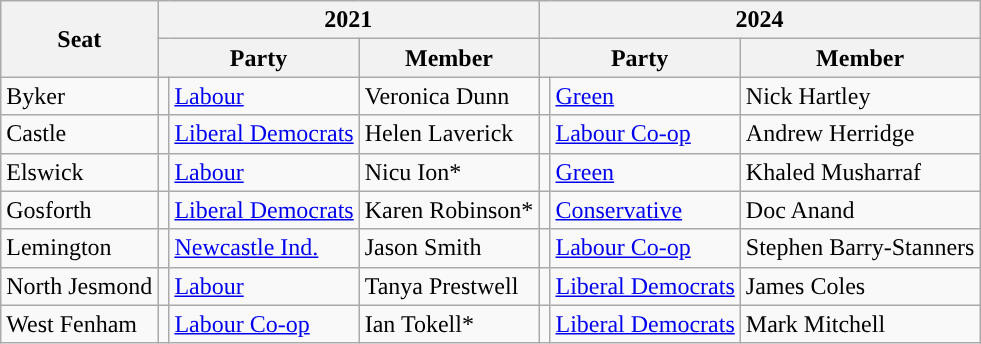<table class="wikitable">
<tr>
<th rowspan="2" scope="col" style="text-align:center">Seat</th>
<th colspan="3" scope="col" style="text-align:center">2021</th>
<th colspan="3" scope="col" style="text-align:center">2024</th>
</tr>
<tr>
<th colspan="2" style="text-align:center">Party</th>
<th style="text-align:center">Member</th>
<th colspan="2" style="text-align:center">Party</th>
<th style="text-align:center">Member</th>
</tr>
<tr>
<td scope="row">Byker</td>
<td style="color:inherit;background:"></td>
<td><a href='#'>Labour</a></td>
<td>Veronica Dunn</td>
<td style="color:inherit;background:"></td>
<td><a href='#'>Green</a></td>
<td>Nick Hartley</td>
</tr>
<tr>
<td scope="row">Castle</td>
<td style="color:inherit;background:"></td>
<td><a href='#'>Liberal Democrats</a></td>
<td>Helen Laverick</td>
<td style="color:inherit;background:"></td>
<td><a href='#'>Labour Co-op</a></td>
<td>Andrew Herridge</td>
</tr>
<tr>
<td scope="row">Elswick</td>
<td style="color:inherit;background:"></td>
<td><a href='#'>Labour</a></td>
<td>Nicu Ion*</td>
<td style="color:inherit;background:"></td>
<td><a href='#'>Green</a></td>
<td>Khaled Musharraf</td>
</tr>
<tr>
<td scope="row">Gosforth</td>
<td style="color:inherit;background:"></td>
<td><a href='#'>Liberal Democrats</a></td>
<td>Karen Robinson*</td>
<td style="color:inherit;background:"></td>
<td><a href='#'>Conservative</a></td>
<td>Doc Anand</td>
</tr>
<tr>
<td scope="row">Lemington</td>
<td style="color:inherit;background:"></td>
<td><a href='#'>Newcastle Ind.</a></td>
<td>Jason Smith</td>
<td style="color:inherit;background:"></td>
<td><a href='#'>Labour Co-op</a></td>
<td>Stephen Barry-Stanners</td>
</tr>
<tr>
<td scope="row">North Jesmond</td>
<td style="color:inherit;background:"></td>
<td><a href='#'>Labour</a></td>
<td>Tanya Prestwell</td>
<td style="color:inherit;background:"></td>
<td><a href='#'>Liberal Democrats</a></td>
<td>James Coles</td>
</tr>
<tr>
<td scope="row">West Fenham</td>
<td style="color:inherit;background:"></td>
<td><a href='#'>Labour Co-op</a></td>
<td>Ian Tokell*</td>
<td style="color:inherit;background:"></td>
<td><a href='#'>Liberal Democrats</a></td>
<td>Mark Mitchell</td>
</tr>
</table>
